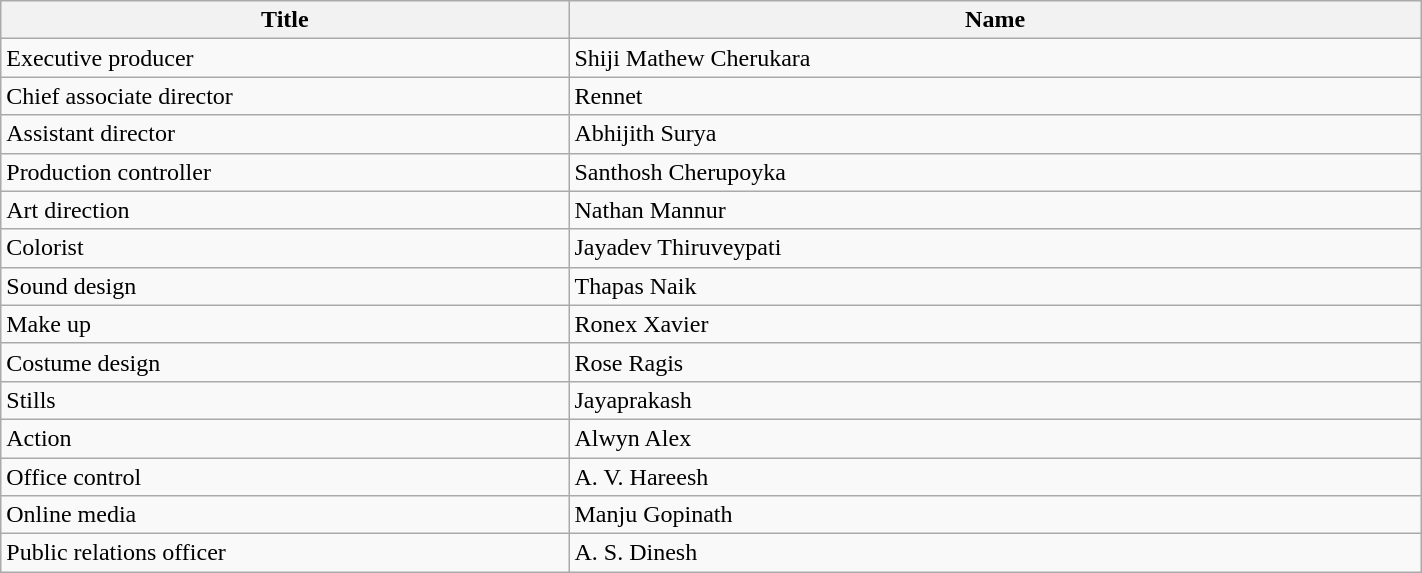<table class="wikitable plainrowheaders sortable" style="width:75%">
<tr>
<th scope="col" style="width:40%">Title</th>
<th scope="col" style="width:60%">Name</th>
</tr>
<tr>
<td>Executive producer</td>
<td>Shiji Mathew Cherukara</td>
</tr>
<tr>
<td>Chief associate director</td>
<td>Rennet</td>
</tr>
<tr>
<td>Assistant director</td>
<td>Abhijith Surya</td>
</tr>
<tr>
<td>Production controller</td>
<td>Santhosh Cherupoyka</td>
</tr>
<tr>
<td>Art direction</td>
<td>Nathan Mannur</td>
</tr>
<tr>
<td>Colorist</td>
<td>Jayadev Thiruveypati</td>
</tr>
<tr>
<td>Sound design</td>
<td>Thapas Naik</td>
</tr>
<tr>
<td>Make up</td>
<td>Ronex Xavier</td>
</tr>
<tr>
<td>Costume design</td>
<td>Rose Ragis</td>
</tr>
<tr>
<td>Stills</td>
<td>Jayaprakash</td>
</tr>
<tr>
<td>Action</td>
<td>Alwyn Alex</td>
</tr>
<tr>
<td>Office control</td>
<td>A. V. Hareesh</td>
</tr>
<tr>
<td>Online media</td>
<td>Manju Gopinath</td>
</tr>
<tr>
<td>Public relations officer</td>
<td>A. S. Dinesh</td>
</tr>
</table>
